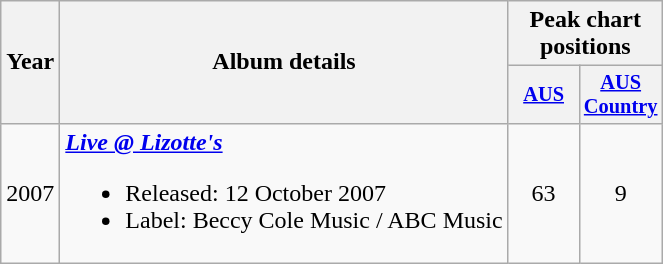<table class="wikitable" style="text-align:center;">
<tr>
<th rowspan="2">Year</th>
<th rowspan="2">Album details</th>
<th colspan="2">Peak chart positions</th>
</tr>
<tr>
<th style="width:3em;font-size:85%"><a href='#'>AUS</a><br></th>
<th style="width:3em;font-size:85%"><a href='#'>AUS<br>Country</a></th>
</tr>
<tr>
<td>2007</td>
<td align="left"><strong><em><a href='#'>Live @ Lizotte's</a></em></strong><br><ul><li>Released: 12 October 2007</li><li>Label: Beccy Cole Music / ABC Music</li></ul></td>
<td>63</td>
<td>9</td>
</tr>
</table>
